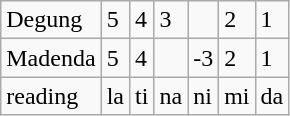<table class="wikitable">
<tr>
<td>Degung</td>
<td>5</td>
<td>4</td>
<td>3</td>
<td></td>
<td>2</td>
<td>1</td>
</tr>
<tr>
<td>Madenda</td>
<td>5</td>
<td>4</td>
<td></td>
<td>-3</td>
<td>2</td>
<td>1</td>
</tr>
<tr>
<td>reading</td>
<td>la</td>
<td>ti</td>
<td>na</td>
<td>ni</td>
<td>mi</td>
<td>da</td>
</tr>
</table>
